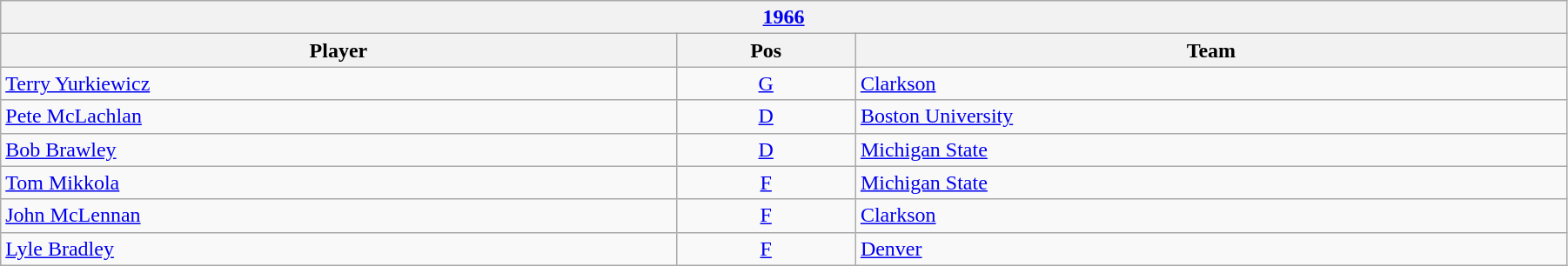<table class="wikitable" width=95%>
<tr>
<th colspan=3><a href='#'>1966</a></th>
</tr>
<tr>
<th>Player</th>
<th>Pos</th>
<th>Team</th>
</tr>
<tr>
<td><a href='#'>Terry Yurkiewicz</a></td>
<td style="text-align:center;"><a href='#'>G</a></td>
<td><a href='#'>Clarkson</a></td>
</tr>
<tr>
<td><a href='#'>Pete McLachlan</a></td>
<td style="text-align:center;"><a href='#'>D</a></td>
<td><a href='#'>Boston University</a></td>
</tr>
<tr>
<td><a href='#'>Bob Brawley</a></td>
<td style="text-align:center;"><a href='#'>D</a></td>
<td><a href='#'>Michigan State</a></td>
</tr>
<tr>
<td><a href='#'>Tom Mikkola</a></td>
<td style="text-align:center;"><a href='#'>F</a></td>
<td><a href='#'>Michigan State</a></td>
</tr>
<tr>
<td><a href='#'>John McLennan</a></td>
<td style="text-align:center;"><a href='#'>F</a></td>
<td><a href='#'>Clarkson</a></td>
</tr>
<tr>
<td><a href='#'>Lyle Bradley</a></td>
<td style="text-align:center;"><a href='#'>F</a></td>
<td><a href='#'>Denver</a></td>
</tr>
</table>
